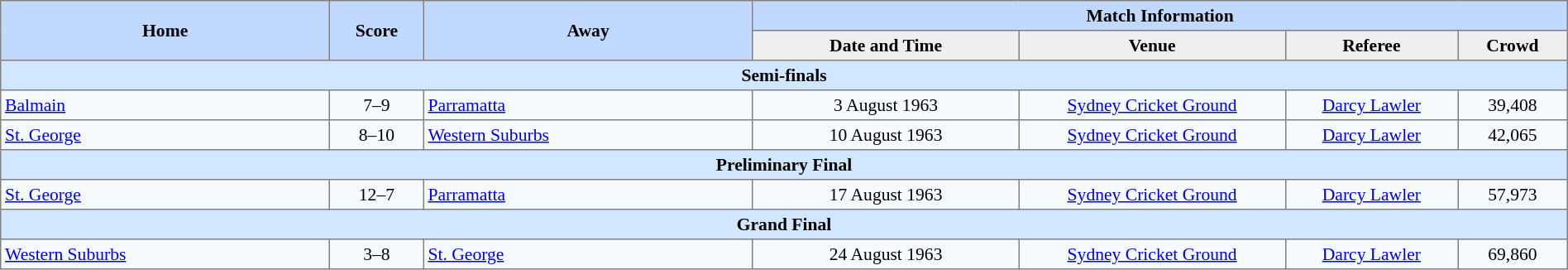<table border=1 style="border-collapse:collapse; font-size:90%; text-align:center;" cellpadding=3 cellspacing=0 width=100%>
<tr bgcolor=#C1D8FF>
<th rowspan=2 width=21%>Home</th>
<th rowspan=2 width=6%>Score</th>
<th rowspan=2 width=21%>Away</th>
<th colspan=6>Match Information</th>
</tr>
<tr bgcolor=#EFEFEF>
<th width=17%>Date and Time</th>
<th width=17%>Venue</th>
<th width=11%>Referee</th>
<th width=7%>Crowd</th>
</tr>
<tr bgcolor="#D0E7FF">
<td colspan=7><strong>Semi-finals</strong></td>
</tr>
<tr bgcolor=#F5FAFF>
<td align=left> <a href='#'>Balmain</a></td>
<td>7–9</td>
<td align=left> <a href='#'>Parramatta</a></td>
<td>3 August 1963</td>
<td><a href='#'>Sydney Cricket Ground</a></td>
<td><a href='#'>Darcy Lawler</a></td>
<td>39,408</td>
</tr>
<tr bgcolor=#F5FAFF>
<td align=left> <a href='#'>St. George</a></td>
<td>8–10</td>
<td align=left> <a href='#'>Western Suburbs</a></td>
<td>10 August 1963</td>
<td><a href='#'>Sydney Cricket Ground</a></td>
<td><a href='#'>Darcy Lawler</a></td>
<td>42,065</td>
</tr>
<tr bgcolor="#D0E7FF">
<td colspan=7><strong>Preliminary Final</strong></td>
</tr>
<tr bgcolor=#F5FAFF>
<td align=left> <a href='#'>St. George</a></td>
<td>12–7</td>
<td align=left> <a href='#'>Parramatta</a></td>
<td>17 August 1963</td>
<td><a href='#'>Sydney Cricket Ground</a></td>
<td><a href='#'>Darcy Lawler</a></td>
<td>57,973</td>
</tr>
<tr bgcolor="#D0E7FF">
<td colspan=7><strong>Grand Final</strong></td>
</tr>
<tr bgcolor=#F5FAFF>
<td align=left> <a href='#'>Western Suburbs</a></td>
<td>3–8</td>
<td align=left> <a href='#'>St. George</a></td>
<td>24 August 1963</td>
<td><a href='#'>Sydney Cricket Ground</a></td>
<td><a href='#'>Darcy Lawler</a></td>
<td>69,860</td>
</tr>
</table>
